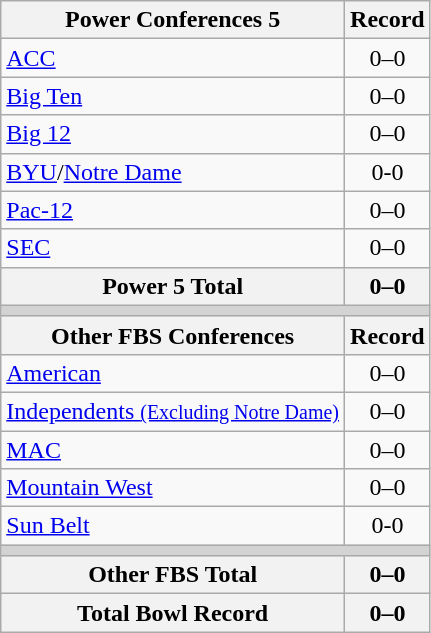<table class="wikitable">
<tr>
<th>Power Conferences 5</th>
<th>Record</th>
</tr>
<tr>
<td><a href='#'>ACC</a></td>
<td align=center>0–0</td>
</tr>
<tr>
<td><a href='#'>Big Ten</a></td>
<td align=center>0–0</td>
</tr>
<tr>
<td><a href='#'>Big 12</a></td>
<td align=center>0–0</td>
</tr>
<tr>
<td><a href='#'>BYU</a>/<a href='#'>Notre Dame</a></td>
<td align=center>0-0</td>
</tr>
<tr>
<td><a href='#'>Pac-12</a></td>
<td align=center>0–0</td>
</tr>
<tr>
<td><a href='#'>SEC</a></td>
<td align=center>0–0</td>
</tr>
<tr>
<th>Power 5 Total</th>
<th>0–0</th>
</tr>
<tr>
<th colspan="2" style="background:lightgrey;"></th>
</tr>
<tr>
<th>Other FBS Conferences</th>
<th>Record</th>
</tr>
<tr>
<td><a href='#'>American</a></td>
<td align=center>0–0</td>
</tr>
<tr>
<td><a href='#'>Independents <small>(Excluding Notre Dame)</small></a></td>
<td align=center>0–0</td>
</tr>
<tr>
<td><a href='#'>MAC</a></td>
<td align=center>0–0</td>
</tr>
<tr>
<td><a href='#'>Mountain West</a></td>
<td align=center>0–0</td>
</tr>
<tr>
<td><a href='#'>Sun Belt</a></td>
<td align=center>0-0</td>
</tr>
<tr>
<th colspan="2" style="background:lightgrey;"></th>
</tr>
<tr>
<th>Other FBS Total</th>
<th>0–0</th>
</tr>
<tr>
<th>Total Bowl Record</th>
<th>0–0</th>
</tr>
</table>
